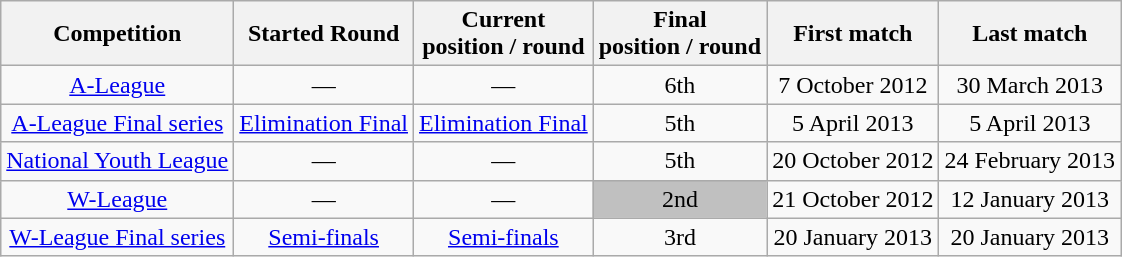<table class="wikitable">
<tr>
<th>Competition</th>
<th>Started Round</th>
<th>Current <br>position / round</th>
<th>Final <br>position / round</th>
<th>First match</th>
<th>Last match</th>
</tr>
<tr style="text-align: center">
<td><a href='#'>A-League</a></td>
<td>—</td>
<td>—</td>
<td>6th</td>
<td>7 October 2012</td>
<td>30 March 2013</td>
</tr>
<tr style="text-align: center">
<td><a href='#'>A-League Final series</a></td>
<td><a href='#'>Elimination Final</a></td>
<td><a href='#'>Elimination Final</a></td>
<td>5th</td>
<td>5 April 2013</td>
<td>5 April 2013</td>
</tr>
<tr style="text-align: center">
<td><a href='#'>National Youth League</a></td>
<td>—</td>
<td>—</td>
<td>5th</td>
<td>20 October 2012</td>
<td>24 February 2013</td>
</tr>
<tr style="text-align: center">
<td><a href='#'>W-League</a></td>
<td>—</td>
<td>—</td>
<td bgcolor=silver>2nd</td>
<td>21 October 2012</td>
<td>12 January 2013</td>
</tr>
<tr style="text-align: center">
<td><a href='#'>W-League Final series</a></td>
<td><a href='#'>Semi-finals</a></td>
<td><a href='#'>Semi-finals</a></td>
<td>3rd</td>
<td>20 January 2013</td>
<td>20 January 2013</td>
</tr>
</table>
